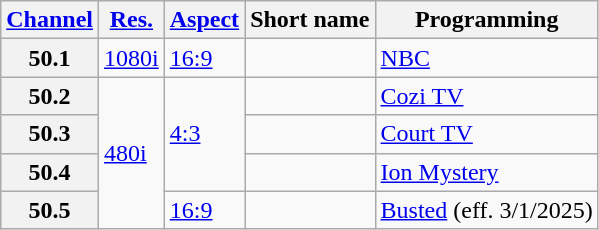<table class="wikitable">
<tr>
<th scope = "col"><a href='#'>Channel</a></th>
<th scope = "col"><a href='#'>Res.</a></th>
<th scope = "col"><a href='#'>Aspect</a></th>
<th scope = "col">Short name</th>
<th scope = "col">Programming</th>
</tr>
<tr>
<th scope = "row">50.1</th>
<td><a href='#'>1080i</a></td>
<td><a href='#'>16:9</a></td>
<td></td>
<td><a href='#'>NBC</a></td>
</tr>
<tr>
<th scope = "row">50.2</th>
<td rowspan=4><a href='#'>480i</a></td>
<td rowspan=3><a href='#'>4:3</a></td>
<td></td>
<td><a href='#'>Cozi TV</a></td>
</tr>
<tr>
<th scope = "row">50.3</th>
<td></td>
<td><a href='#'>Court TV</a></td>
</tr>
<tr>
<th scope = "row">50.4</th>
<td></td>
<td><a href='#'>Ion Mystery</a></td>
</tr>
<tr>
<th scope = "row">50.5</th>
<td><a href='#'>16:9</a></td>
<td></td>
<td><a href='#'>Busted</a> (eff. 3/1/2025)</td>
</tr>
</table>
